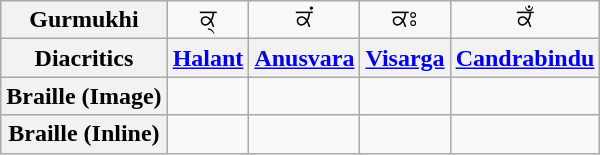<table class="wikitable Unicode" style="text-align:center;">
<tr>
<th>Gurmukhi</th>
<td colspan=2>ਕ੍</td>
<td colspan=2>ਕਂ</td>
<td colspan=2>ਕਃ</td>
<td colspan=2>ਕਁ</td>
</tr>
<tr>
<th>Diacritics</th>
<th colspan=2><a href='#'>Halant</a></th>
<th colspan=2><a href='#'>Anusvara</a></th>
<th colspan=2><a href='#'>Visarga</a></th>
<th colspan=2><a href='#'>Candrabindu</a></th>
</tr>
<tr>
<th>Braille (Image)</th>
<td colspan=2></td>
<td colspan=2></td>
<td colspan=2></td>
<td colspan=2></td>
</tr>
<tr>
<th>Braille (Inline)</th>
<td colspan=2></td>
<td colspan=2></td>
<td colspan=2></td>
<td colspan=2></td>
</tr>
</table>
